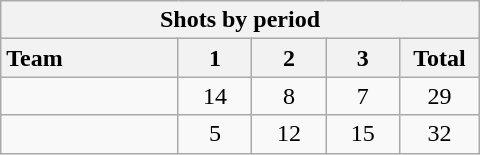<table class="wikitable" style="width:20em; text-align:right;">
<tr>
<th colspan=6>Shots by period</th>
</tr>
<tr>
<th style="width:8em; text-align:left;">Team</th>
<th style="width:3em;">1</th>
<th style="width:3em;">2</th>
<th style="width:3em;">3</th>
<th style="width:3em;">Total</th>
</tr>
<tr>
<td style="text-align:left;"></td>
<td align=center>14</td>
<td align=center>8</td>
<td align=center>7</td>
<td align=center>29</td>
</tr>
<tr>
<td style="text-align:left;"></td>
<td align=center>5</td>
<td align=center>12</td>
<td align=center>15</td>
<td align=center>32</td>
</tr>
</table>
